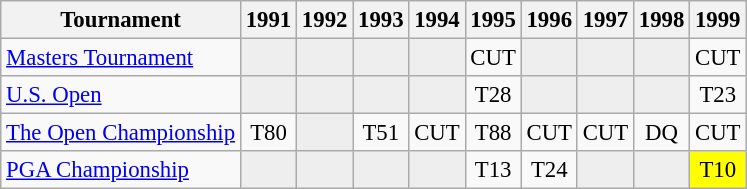<table class="wikitable" style="font-size:95%;text-align:center;">
<tr>
<th>Tournament</th>
<th>1991</th>
<th>1992</th>
<th>1993</th>
<th>1994</th>
<th>1995</th>
<th>1996</th>
<th>1997</th>
<th>1998</th>
<th>1999</th>
</tr>
<tr>
<td align=left><a href='#'>Masters Tournament</a></td>
<td style="background:#eeeeee;"></td>
<td style="background:#eeeeee;"></td>
<td style="background:#eeeeee;"></td>
<td style="background:#eeeeee;"></td>
<td>CUT</td>
<td style="background:#eeeeee;"></td>
<td style="background:#eeeeee;"></td>
<td style="background:#eeeeee;"></td>
<td>CUT</td>
</tr>
<tr>
<td align=left><a href='#'>U.S. Open</a></td>
<td style="background:#eeeeee;"></td>
<td style="background:#eeeeee;"></td>
<td style="background:#eeeeee;"></td>
<td style="background:#eeeeee;"></td>
<td>T28</td>
<td style="background:#eeeeee;"></td>
<td style="background:#eeeeee;"></td>
<td style="background:#eeeeee;"></td>
<td>T23</td>
</tr>
<tr>
<td align=left><a href='#'>The Open Championship</a></td>
<td>T80</td>
<td style="background:#eeeeee;"></td>
<td>T51</td>
<td>CUT</td>
<td>T88</td>
<td>CUT</td>
<td>CUT</td>
<td>DQ</td>
<td>CUT</td>
</tr>
<tr>
<td align=left><a href='#'>PGA Championship</a></td>
<td style="background:#eeeeee;"></td>
<td style="background:#eeeeee;"></td>
<td style="background:#eeeeee;"></td>
<td style="background:#eeeeee;"></td>
<td>T13</td>
<td>T24</td>
<td style="background:#eeeeee;"></td>
<td style="background:#eeeeee;"></td>
<td style="background:yellow;">T10</td>
</tr>
</table>
